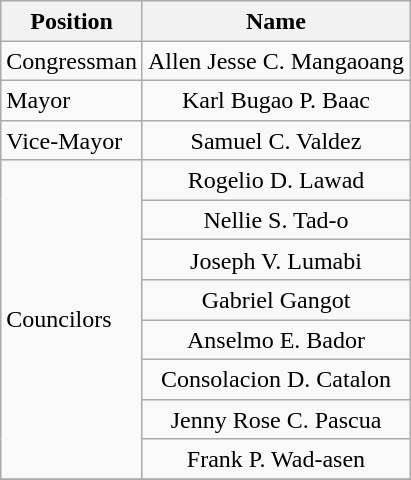<table class="wikitable" style="line-height:1.20em; font-size:100%;">
<tr>
<th>Position</th>
<th>Name</th>
</tr>
<tr>
<td>Congressman</td>
<td style="text-align:center;">Allen Jesse C. Mangaoang</td>
</tr>
<tr>
<td>Mayor</td>
<td style="text-align:center;">Karl Bugao P. Baac</td>
</tr>
<tr>
<td>Vice-Mayor</td>
<td style="text-align:center;">Samuel C. Valdez</td>
</tr>
<tr>
<td rowspan=8>Councilors</td>
<td style="text-align:center;">Rogelio D. Lawad</td>
</tr>
<tr>
<td style="text-align:center;">Nellie S. Tad-o</td>
</tr>
<tr>
<td style="text-align:center;">Joseph V. Lumabi</td>
</tr>
<tr>
<td style="text-align:center;">Gabriel Gangot</td>
</tr>
<tr>
<td style="text-align:center;">Anselmo E. Bador</td>
</tr>
<tr>
<td style="text-align:center;">Consolacion D. Catalon</td>
</tr>
<tr>
<td style="text-align:center;">Jenny Rose C. Pascua</td>
</tr>
<tr>
<td style="text-align:center;">Frank P. Wad-asen</td>
</tr>
<tr>
</tr>
</table>
